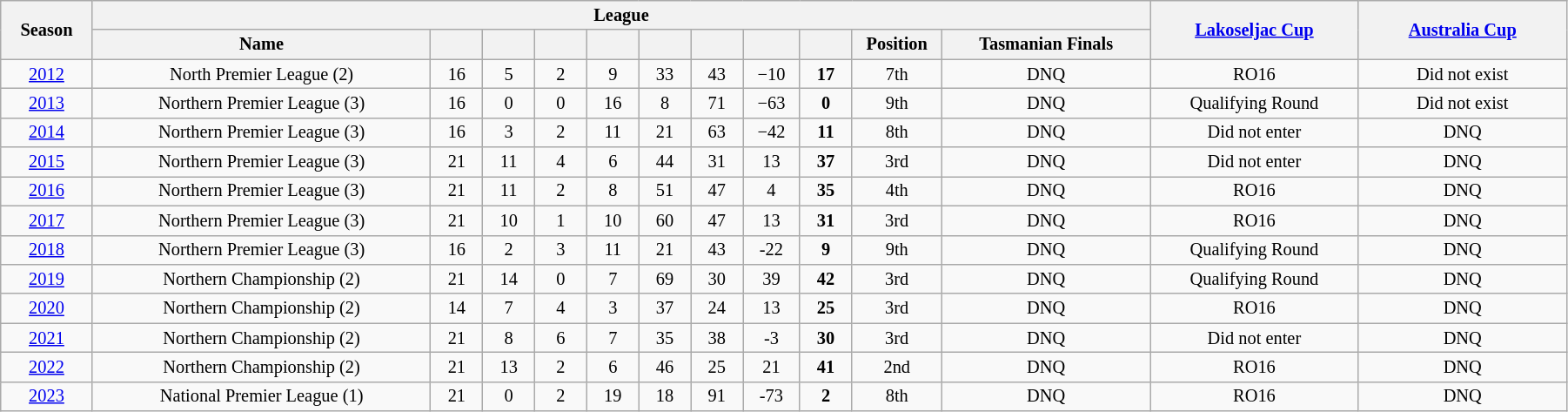<table class="wikitable" style="text-align:center; font-size:85%;width:95%; text-align:center">
<tr>
<th rowspan=2 width=3%>Season</th>
<th rowspan=1 colspan=11 width=28%>League</th>
<th rowspan=2 width=8%><a href='#'>Lakoseljac Cup</a></th>
<th rowspan=2 width=8%><a href='#'>Australia Cup</a></th>
</tr>
<tr>
<th width=13%>Name</th>
<th width=2%></th>
<th width=2%></th>
<th width=2%></th>
<th width=2%></th>
<th width=2%></th>
<th width=2%></th>
<th width=2%></th>
<th width=2%></th>
<th width=2%>Position</th>
<th width=8%>Tasmanian Finals</th>
</tr>
<tr>
<td><a href='#'>2012</a></td>
<td>North Premier League (2)</td>
<td>16</td>
<td>5</td>
<td>2</td>
<td>9</td>
<td>33</td>
<td>43</td>
<td>−10</td>
<td><strong>17</strong></td>
<td>7th</td>
<td>DNQ</td>
<td>RO16</td>
<td>Did not exist</td>
</tr>
<tr>
<td><a href='#'>2013</a></td>
<td>Northern Premier League (3)</td>
<td>16</td>
<td>0</td>
<td>0</td>
<td>16</td>
<td>8</td>
<td>71</td>
<td>−63</td>
<td><strong>0</strong></td>
<td>9th</td>
<td>DNQ</td>
<td>Qualifying Round</td>
<td>Did not exist</td>
</tr>
<tr>
<td><a href='#'>2014</a></td>
<td>Northern Premier League (3)</td>
<td>16</td>
<td>3</td>
<td>2</td>
<td>11</td>
<td>21</td>
<td>63</td>
<td>−42</td>
<td><strong>11</strong></td>
<td>8th</td>
<td>DNQ</td>
<td>Did not enter</td>
<td>DNQ</td>
</tr>
<tr>
<td><a href='#'>2015</a></td>
<td>Northern Premier League (3)</td>
<td>21</td>
<td>11</td>
<td>4</td>
<td>6</td>
<td>44</td>
<td>31</td>
<td>13</td>
<td><strong>37</strong></td>
<td>3rd</td>
<td>DNQ</td>
<td>Did not enter</td>
<td>DNQ</td>
</tr>
<tr>
<td><a href='#'>2016</a></td>
<td>Northern Premier League (3)</td>
<td>21</td>
<td>11</td>
<td>2</td>
<td>8</td>
<td>51</td>
<td>47</td>
<td>4</td>
<td><strong>35</strong></td>
<td>4th</td>
<td>DNQ</td>
<td>RO16</td>
<td>DNQ</td>
</tr>
<tr>
<td><a href='#'>2017</a></td>
<td>Northern Premier League (3)</td>
<td>21</td>
<td>10</td>
<td>1</td>
<td>10</td>
<td>60</td>
<td>47</td>
<td>13</td>
<td><strong>31</strong></td>
<td>3rd</td>
<td>DNQ</td>
<td>RO16</td>
<td>DNQ</td>
</tr>
<tr>
<td><a href='#'>2018</a></td>
<td>Northern Premier League (3)</td>
<td>16</td>
<td>2</td>
<td>3</td>
<td>11</td>
<td>21</td>
<td>43</td>
<td>-22</td>
<td><strong>9</strong></td>
<td>9th</td>
<td>DNQ</td>
<td>Qualifying Round</td>
<td>DNQ</td>
</tr>
<tr>
<td><a href='#'>2019</a></td>
<td>Northern Championship (2)</td>
<td>21</td>
<td>14</td>
<td>0</td>
<td>7</td>
<td>69</td>
<td>30</td>
<td>39</td>
<td><strong>42</strong></td>
<td>3rd</td>
<td>DNQ</td>
<td>Qualifying Round</td>
<td>DNQ</td>
</tr>
<tr>
<td><a href='#'>2020</a></td>
<td>Northern Championship (2)</td>
<td>14</td>
<td>7</td>
<td>4</td>
<td>3</td>
<td>37</td>
<td>24</td>
<td>13</td>
<td><strong>25</strong></td>
<td>3rd</td>
<td>DNQ</td>
<td>RO16</td>
<td>DNQ</td>
</tr>
<tr>
<td><a href='#'>2021</a></td>
<td>Northern Championship (2)</td>
<td>21</td>
<td>8</td>
<td>6</td>
<td>7</td>
<td>35</td>
<td>38</td>
<td>-3</td>
<td><strong>30</strong></td>
<td>3rd</td>
<td>DNQ</td>
<td>Did not enter</td>
<td>DNQ</td>
</tr>
<tr>
<td><a href='#'>2022</a></td>
<td>Northern Championship (2)</td>
<td>21</td>
<td>13</td>
<td>2</td>
<td>6</td>
<td>46</td>
<td>25</td>
<td>21</td>
<td><strong>41</strong></td>
<td>2nd</td>
<td>DNQ</td>
<td>RO16</td>
<td>DNQ</td>
</tr>
<tr>
<td><a href='#'>2023</a></td>
<td>National Premier League (1)</td>
<td>21</td>
<td>0</td>
<td>2</td>
<td>19</td>
<td>18</td>
<td>91</td>
<td>-73</td>
<td><strong>2</strong></td>
<td>8th</td>
<td>DNQ</td>
<td>RO16</td>
<td>DNQ</td>
</tr>
</table>
